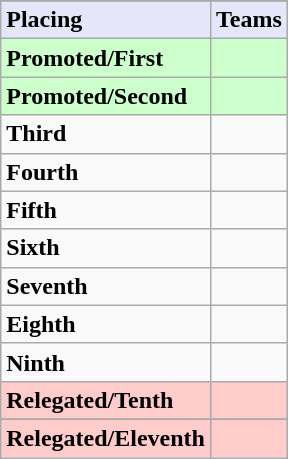<table class=wikitable>
<tr>
</tr>
<tr style="background: #E6E6FA;">
<td><strong>Placing</strong></td>
<td colspan="4" style="text-align:center"><strong>Teams</strong></td>
</tr>
<tr style="background: #ccffcc;">
<td><strong>Promoted/First</strong></td>
<td colspan=2><strong></strong></td>
</tr>
<tr style="background: #ccffcc;">
<td><strong>Promoted/Second</strong></td>
<td colspan=2><strong></strong></td>
</tr>
<tr>
<td><strong>Third</strong></td>
<td colspan=2></td>
</tr>
<tr>
<td><strong>Fourth</strong></td>
<td colspan=2></td>
</tr>
<tr>
<td><strong>Fifth</strong></td>
<td colspan=2></td>
</tr>
<tr>
<td><strong>Sixth</strong></td>
<td colspan=2></td>
</tr>
<tr>
<td><strong>Seventh</strong></td>
<td colspan=2></td>
</tr>
<tr>
<td><strong>Eighth</strong></td>
<td colspan=2></td>
</tr>
<tr>
<td><strong>Ninth</strong></td>
<td colspan=2></td>
</tr>
<tr style="background: #ffcccc;">
<td><strong>Relegated/Tenth</strong></td>
<td colspan=2><em></em></td>
</tr>
<tr>
</tr>
<tr style="background: #ffcccc;">
<td><strong>Relegated/Eleventh</strong></td>
<td colspan=2><em></em></td>
</tr>
</table>
